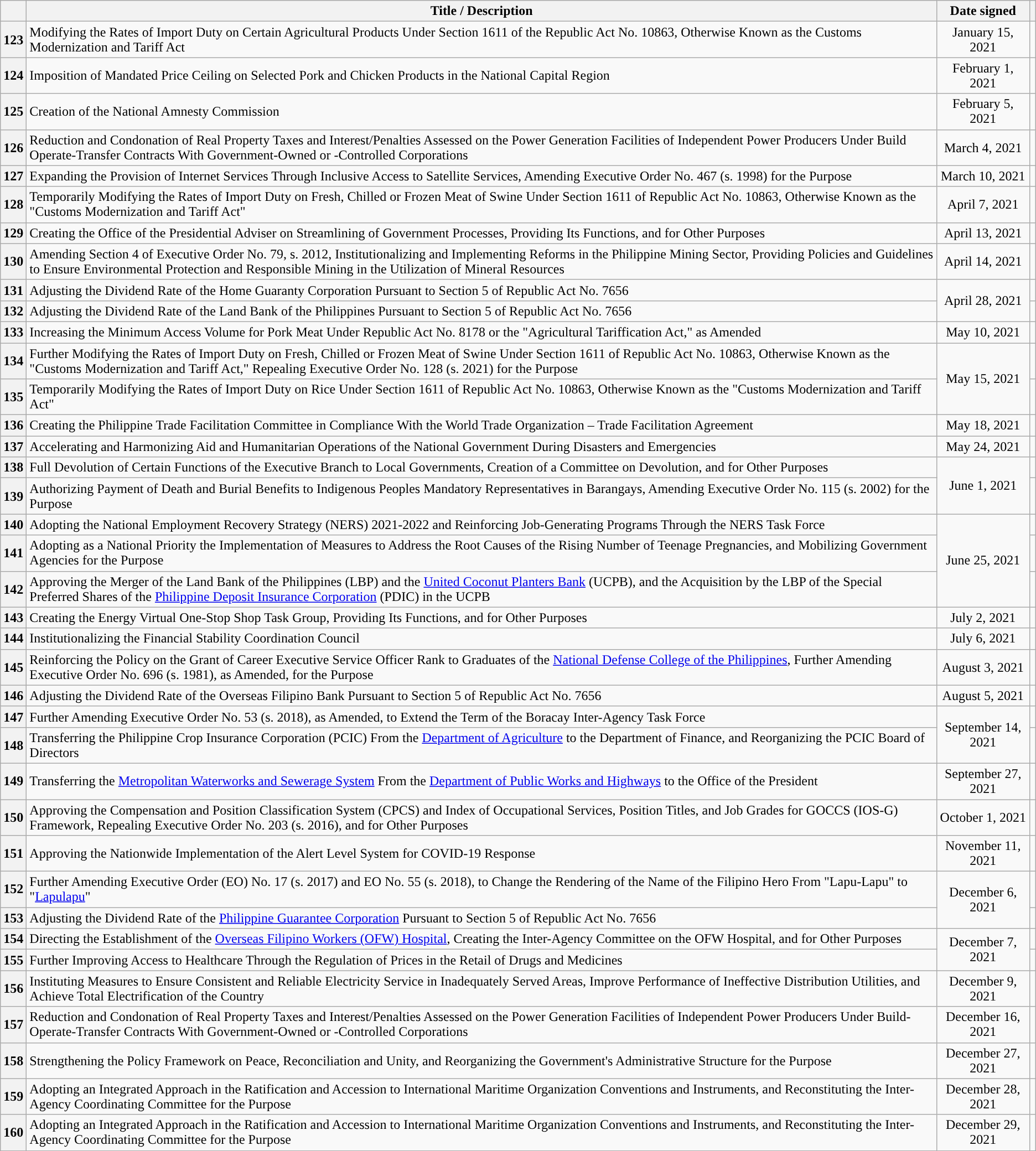<table class="wikitable sortable" style="text-align:center;">
<tr>
<th scope="col"></th>
<th scope="col">Title / Description</th>
<th scope="col">Date signed</th>
<th scope="col" class="unsortable"></th>
</tr>
<tr>
<th scope="row">123</th>
<td style='text-align:left;'>Modifying the Rates of Import Duty on Certain Agricultural Products Under Section 1611 of the Republic Act No. 10863, Otherwise Known as the Customs Modernization and Tariff Act</td>
<td>January 15, 2021</td>
<td></td>
</tr>
<tr>
<th scope="row">124</th>
<td style='text-align:left;'>Imposition of Mandated Price Ceiling on Selected Pork and Chicken Products in the National Capital Region</td>
<td>February 1, 2021</td>
<td></td>
</tr>
<tr>
<th scope="row">125</th>
<td style='text-align:left;'>Creation of the National Amnesty Commission</td>
<td>February 5, 2021</td>
<td></td>
</tr>
<tr>
<th scope="row">126</th>
<td style='text-align:left;'>Reduction and Condonation of Real Property Taxes and Interest/Penalties Assessed on the Power Generation Facilities of Independent Power Producers Under Build Operate-Transfer Contracts With Government-Owned or -Controlled Corporations</td>
<td>March 4, 2021</td>
<td></td>
</tr>
<tr>
<th scope="row">127</th>
<td style='text-align:left;'>Expanding the Provision of Internet Services Through Inclusive Access to Satellite Services, Amending Executive Order No. 467 (s. 1998) for the Purpose</td>
<td>March 10, 2021</td>
<td></td>
</tr>
<tr>
<th scope="row">128</th>
<td style='text-align:left;'>Temporarily Modifying the Rates of Import Duty on Fresh, Chilled or Frozen Meat of Swine Under Section 1611 of Republic Act No. 10863, Otherwise Known as the "Customs Modernization and Tariff Act"</td>
<td>April 7, 2021</td>
<td></td>
</tr>
<tr>
<th scope="row">129</th>
<td style='text-align:left;'>Creating the Office of the Presidential Adviser on Streamlining of Government Processes, Providing Its Functions, and for Other Purposes</td>
<td>April 13, 2021</td>
<td></td>
</tr>
<tr>
<th scope="row">130</th>
<td style='text-align:left;'>Amending Section 4 of Executive Order No. 79, s. 2012, Institutionalizing and Implementing Reforms in the Philippine Mining Sector, Providing Policies and Guidelines to Ensure Environmental Protection and Responsible Mining in the Utilization of Mineral Resources</td>
<td>April 14, 2021</td>
<td></td>
</tr>
<tr>
<th scope="row">131</th>
<td style='text-align:left;'>Adjusting the Dividend Rate of the Home Guaranty Corporation Pursuant to Section 5 of Republic Act No. 7656</td>
<td rowspan="2">April 28, 2021</td>
<td></td>
</tr>
<tr>
<th scope="row">132</th>
<td style='text-align:left;'>Adjusting the Dividend Rate of the Land Bank of the Philippines Pursuant to Section 5 of Republic Act No. 7656</td>
<td></td>
</tr>
<tr>
<th scope="row">133</th>
<td style='text-align:left;'>Increasing the Minimum Access Volume for Pork Meat Under Republic Act No. 8178 or the "Agricultural Tariffication Act," as Amended</td>
<td>May 10, 2021</td>
<td></td>
</tr>
<tr>
<th scope="row">134</th>
<td style='text-align:left;'>Further Modifying the Rates of Import Duty on Fresh, Chilled or Frozen Meat of Swine Under Section 1611 of Republic Act No. 10863, Otherwise Known as the "Customs Modernization and Tariff Act," Repealing Executive Order No. 128 (s. 2021) for the Purpose</td>
<td rowspan="2">May 15, 2021</td>
<td></td>
</tr>
<tr>
<th scope="row">135</th>
<td style='text-align:left;'>Temporarily Modifying the Rates of Import Duty on Rice Under Section 1611 of Republic Act No. 10863, Otherwise Known as the "Customs Modernization and Tariff Act"</td>
<td></td>
</tr>
<tr>
<th scope="row">136</th>
<td style='text-align:left;'>Creating the Philippine Trade Facilitation Committee in Compliance With the World Trade Organization – Trade Facilitation Agreement</td>
<td>May 18, 2021</td>
<td></td>
</tr>
<tr>
<th scope="row">137</th>
<td style='text-align:left;'>Accelerating and Harmonizing Aid and Humanitarian Operations of the National Government During Disasters and Emergencies</td>
<td>May 24, 2021</td>
<td></td>
</tr>
<tr>
<th scope="row">138</th>
<td style='text-align:left;'>Full Devolution of Certain Functions of the Executive Branch to Local Governments, Creation of a Committee on Devolution, and for Other Purposes</td>
<td rowspan="2">June 1, 2021</td>
<td></td>
</tr>
<tr>
<th scope="row">139</th>
<td style='text-align:left;'>Authorizing Payment of Death and Burial Benefits to Indigenous Peoples Mandatory Representatives in Barangays, Amending Executive Order No. 115 (s. 2002) for the Purpose</td>
<td></td>
</tr>
<tr>
<th scope="row">140</th>
<td style='text-align:left;'>Adopting the National Employment Recovery Strategy (NERS) 2021-2022 and Reinforcing Job-Generating Programs Through the NERS Task Force</td>
<td rowspan="3">June 25, 2021</td>
<td></td>
</tr>
<tr>
<th scope="row">141</th>
<td style='text-align:left;'>Adopting as a National Priority the Implementation of Measures to Address the Root Causes of the Rising Number of Teenage Pregnancies, and Mobilizing Government Agencies for the Purpose</td>
<td></td>
</tr>
<tr>
<th scope="row">142</th>
<td style='text-align:left;'>Approving the Merger of the Land Bank of the Philippines (LBP) and the <a href='#'>United Coconut Planters Bank</a> (UCPB), and the Acquisition by the LBP of the Special Preferred Shares of the <a href='#'>Philippine Deposit Insurance Corporation</a> (PDIC) in the UCPB</td>
<td></td>
</tr>
<tr>
<th scope="row">143</th>
<td style='text-align:left;'>Creating the Energy Virtual One-Stop Shop Task Group, Providing Its Functions, and for Other Purposes</td>
<td>July 2, 2021</td>
<td></td>
</tr>
<tr>
<th scope="row">144</th>
<td style='text-align:left;'>Institutionalizing the Financial Stability Coordination Council</td>
<td>July 6, 2021</td>
<td></td>
</tr>
<tr>
<th scope="row">145</th>
<td style='text-align:left;'>Reinforcing the Policy on the Grant of Career Executive Service Officer Rank to Graduates of the <a href='#'>National Defense College of the Philippines</a>, Further Amending Executive Order No. 696 (s. 1981), as Amended, for the Purpose</td>
<td>August 3, 2021</td>
<td></td>
</tr>
<tr>
<th scope="row">146</th>
<td style='text-align:left;'>Adjusting the Dividend Rate of the Overseas Filipino Bank Pursuant to Section 5 of Republic Act No. 7656</td>
<td>August 5, 2021</td>
<td></td>
</tr>
<tr>
<th scope="row">147</th>
<td style='text-align:left;'>Further Amending Executive Order No. 53 (s. 2018), as Amended, to Extend the Term of the Boracay Inter-Agency Task Force</td>
<td rowspan="2">September 14, 2021</td>
<td></td>
</tr>
<tr>
<th scope="row">148</th>
<td style='text-align:left;'>Transferring the Philippine Crop Insurance Corporation (PCIC) From the <a href='#'>Department of Agriculture</a> to the Department of Finance, and Reorganizing the PCIC Board of Directors</td>
<td></td>
</tr>
<tr>
<th scope="row">149</th>
<td style='text-align:left;'>Transferring the <a href='#'>Metropolitan Waterworks and Sewerage System</a> From the <a href='#'>Department of Public Works and Highways</a> to the Office of the President</td>
<td>September 27, 2021</td>
<td></td>
</tr>
<tr>
<th scope="row">150</th>
<td style='text-align:left;'>Approving the Compensation and Position Classification System (CPCS) and Index of Occupational Services, Position Titles, and Job Grades for GOCCS (IOS-G) Framework, Repealing Executive Order No. 203 (s. 2016), and for Other Purposes</td>
<td>October 1, 2021</td>
<td></td>
</tr>
<tr>
<th scope="row">151</th>
<td style='text-align:left;'>Approving the Nationwide Implementation of the Alert Level System for COVID-19 Response</td>
<td>November 11, 2021</td>
<td></td>
</tr>
<tr>
<th scope="row">152</th>
<td style='text-align:left;'>Further Amending Executive Order (EO) No. 17 (s. 2017) and EO No. 55 (s. 2018), to Change the Rendering of the Name of the Filipino Hero From "Lapu-Lapu" to "<a href='#'>Lapulapu</a>"</td>
<td rowspan="2">December 6, 2021</td>
<td></td>
</tr>
<tr>
<th scope="row">153</th>
<td style='text-align:left;'>Adjusting the Dividend Rate of the <a href='#'>Philippine Guarantee Corporation</a> Pursuant to Section 5 of Republic Act No. 7656</td>
<td></td>
</tr>
<tr>
<th scope="row">154</th>
<td style='text-align:left;'>Directing the Establishment of the <a href='#'>Overseas Filipino Workers (OFW) Hospital</a>, Creating the Inter-Agency Committee on the OFW Hospital, and for Other Purposes</td>
<td rowspan="2">December 7, 2021</td>
<td></td>
</tr>
<tr>
<th scope="row">155</th>
<td style='text-align:left;'>Further Improving Access to Healthcare Through the Regulation of Prices in the Retail of Drugs and Medicines</td>
<td></td>
</tr>
<tr>
<th scope="row">156</th>
<td style='text-align:left;'>Instituting Measures to Ensure Consistent and Reliable Electricity Service in Inadequately Served Areas, Improve Performance of Ineffective Distribution Utilities, and Achieve Total Electrification of the Country</td>
<td>December 9, 2021</td>
<td></td>
</tr>
<tr>
<th scope="row">157</th>
<td style='text-align:left;'>Reduction and Condonation of Real Property Taxes and Interest/Penalties Assessed on the Power Generation Facilities of Independent Power Producers Under Build-Operate-Transfer Contracts With Government-Owned or -Controlled Corporations</td>
<td>December 16, 2021</td>
<td></td>
</tr>
<tr>
<th scope="row">158</th>
<td style='text-align:left;'>Strengthening the Policy Framework on Peace, Reconciliation and Unity, and Reorganizing the Government's Administrative Structure for the Purpose</td>
<td>December 27, 2021</td>
<td></td>
</tr>
<tr>
<th scope="row">159</th>
<td style='text-align:left;'>Adopting an Integrated Approach in the Ratification and Accession to International Maritime Organization Conventions and Instruments, and Reconstituting the Inter-Agency Coordinating Committee for the Purpose</td>
<td>December 28, 2021</td>
<td></td>
</tr>
<tr>
<th scope="row">160</th>
<td style='text-align:left;'>Adopting an Integrated Approach in the Ratification and Accession to International Maritime Organization Conventions and Instruments, and Reconstituting the Inter-Agency Coordinating Committee for the Purpose</td>
<td>December 29, 2021</td>
<td></td>
</tr>
</table>
